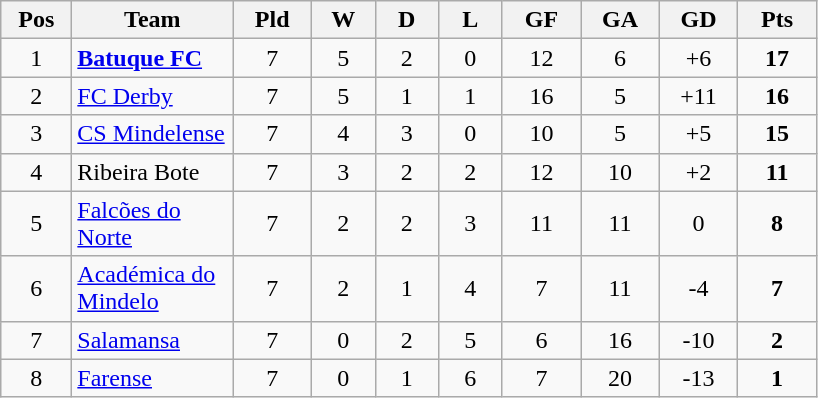<table class="wikitable" style="text-align: center;">
<tr>
<th style="width: 40px;">Pos</th>
<th style="width: 100px;">Team</th>
<th style="width: 45px;">Pld</th>
<th style="width: 35px;">W</th>
<th style="width: 35px;">D</th>
<th style="width: 35px;">L</th>
<th style="width: 45px;">GF</th>
<th style="width: 45px;">GA</th>
<th style="width: 45px;">GD</th>
<th style="width: 45px;">Pts</th>
</tr>
<tr>
<td>1</td>
<td style="text-align: left;"><strong><a href='#'>Batuque FC</a></strong></td>
<td>7</td>
<td>5</td>
<td>2</td>
<td>0</td>
<td>12</td>
<td>6</td>
<td>+6</td>
<td><strong>17</strong></td>
</tr>
<tr>
<td>2</td>
<td style="text-align: left;"><a href='#'>FC Derby</a></td>
<td>7</td>
<td>5</td>
<td>1</td>
<td>1</td>
<td>16</td>
<td>5</td>
<td>+11</td>
<td><strong>16</strong></td>
</tr>
<tr>
<td>3</td>
<td style="text-align: left;"><a href='#'>CS Mindelense</a></td>
<td>7</td>
<td>4</td>
<td>3</td>
<td>0</td>
<td>10</td>
<td>5</td>
<td>+5</td>
<td><strong>15</strong></td>
</tr>
<tr>
<td>4</td>
<td style="text-align: left;">Ribeira Bote</td>
<td>7</td>
<td>3</td>
<td>2</td>
<td>2</td>
<td>12</td>
<td>10</td>
<td>+2</td>
<td><strong>11</strong></td>
</tr>
<tr>
<td>5</td>
<td style="text-align: left;"><a href='#'>Falcões do Norte</a></td>
<td>7</td>
<td>2</td>
<td>2</td>
<td>3</td>
<td>11</td>
<td>11</td>
<td>0</td>
<td><strong>8</strong></td>
</tr>
<tr>
<td>6</td>
<td style="text-align: left;"><a href='#'>Académica do Mindelo</a></td>
<td>7</td>
<td>2</td>
<td>1</td>
<td>4</td>
<td>7</td>
<td>11</td>
<td>-4</td>
<td><strong>7</strong></td>
</tr>
<tr>
<td>7</td>
<td style="text-align: left;"><a href='#'>Salamansa</a></td>
<td>7</td>
<td>0</td>
<td>2</td>
<td>5</td>
<td>6</td>
<td>16</td>
<td>-10</td>
<td><strong>2</strong></td>
</tr>
<tr>
<td>8</td>
<td style="text-align: left;"><a href='#'>Farense</a></td>
<td>7</td>
<td>0</td>
<td>1</td>
<td>6</td>
<td>7</td>
<td>20</td>
<td>-13</td>
<td><strong>1</strong></td>
</tr>
</table>
